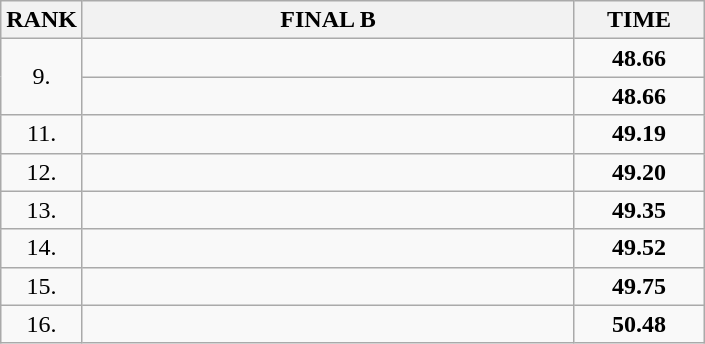<table class="wikitable">
<tr>
<th>RANK</th>
<th style="width: 20em">FINAL B</th>
<th style="width: 5em">TIME</th>
</tr>
<tr>
<td rowspan=2 align="center">9.</td>
<td></td>
<td align="center"><strong>48.66</strong></td>
</tr>
<tr>
<td></td>
<td align="center"><strong>48.66</strong></td>
</tr>
<tr>
<td align="center">11.</td>
<td></td>
<td align="center"><strong>49.19</strong></td>
</tr>
<tr>
<td align="center">12.</td>
<td></td>
<td align="center"><strong>49.20</strong></td>
</tr>
<tr>
<td align="center">13.</td>
<td></td>
<td align="center"><strong>49.35</strong></td>
</tr>
<tr>
<td align="center">14.</td>
<td></td>
<td align="center"><strong>49.52</strong></td>
</tr>
<tr>
<td align="center">15.</td>
<td></td>
<td align="center"><strong>49.75</strong></td>
</tr>
<tr>
<td align="center">16.</td>
<td></td>
<td align="center"><strong>50.48</strong></td>
</tr>
</table>
